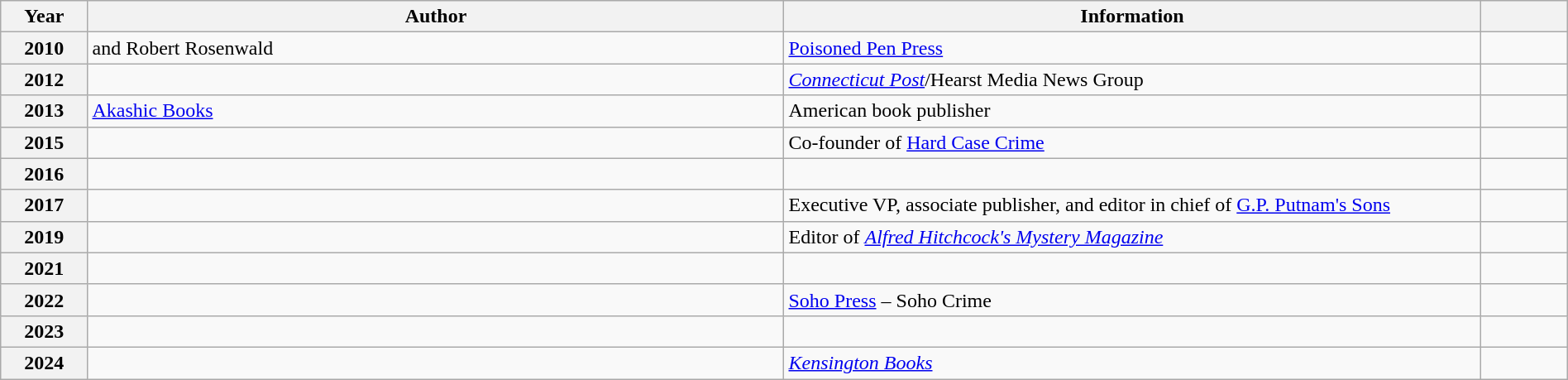<table class="wikitable sortable mw-collapsible" style="width:100%">
<tr>
<th scope="col" width=5%>Year</th>
<th scope="col" width="40%">Author</th>
<th scope="col" width="40%">Information</th>
<th scope="col" width="5%"></th>
</tr>
<tr>
<th>2010</th>
<td> and Robert Rosenwald</td>
<td><a href='#'>Poisoned Pen Press</a></td>
<td></td>
</tr>
<tr>
<th>2012</th>
<td></td>
<td><em><a href='#'>Connecticut Post</a></em>/Hearst Media News Group</td>
<td></td>
</tr>
<tr>
<th>2013</th>
<td><a href='#'>Akashic Books</a></td>
<td>American book publisher</td>
<td></td>
</tr>
<tr>
<th>2015</th>
<td></td>
<td>Co-founder of <a href='#'>Hard Case Crime</a></td>
<td></td>
</tr>
<tr>
<th>2016</th>
<td></td>
<td></td>
<td></td>
</tr>
<tr>
<th>2017</th>
<td></td>
<td>Executive VP, associate publisher, and editor in chief of <a href='#'>G.P. Putnam's Sons</a></td>
<td></td>
</tr>
<tr>
<th>2019</th>
<td></td>
<td>Editor of <em><a href='#'>Alfred Hitchcock's Mystery Magazine</a></em></td>
<td></td>
</tr>
<tr>
<th>2021</th>
<td></td>
<td></td>
<td></td>
</tr>
<tr>
<th>2022</th>
<td></td>
<td><a href='#'>Soho Press</a> – Soho Crime</td>
<td></td>
</tr>
<tr>
<th>2023</th>
<td></td>
<td></td>
<td></td>
</tr>
<tr>
<th>2024</th>
<td></td>
<td><em><a href='#'>Kensington Books</a></em></td>
<td></td>
</tr>
</table>
